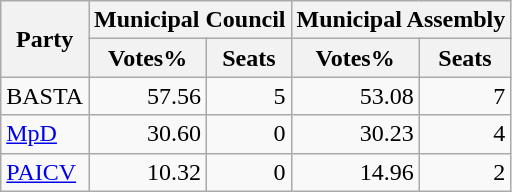<table class="wikitable sortable" style=text-align:right>
<tr>
<th rowspan=2>Party</th>
<th colspan=2>Municipal Council</th>
<th colspan=2>Municipal Assembly</th>
</tr>
<tr>
<th>Votes%</th>
<th>Seats</th>
<th>Votes%</th>
<th>Seats</th>
</tr>
<tr>
<td align=left>BASTA</td>
<td>57.56</td>
<td>5</td>
<td>53.08</td>
<td>7</td>
</tr>
<tr>
<td align=left><a href='#'>MpD</a></td>
<td>30.60</td>
<td>0</td>
<td>30.23</td>
<td>4</td>
</tr>
<tr>
<td align=left><a href='#'>PAICV</a></td>
<td>10.32</td>
<td>0</td>
<td>14.96</td>
<td>2</td>
</tr>
</table>
